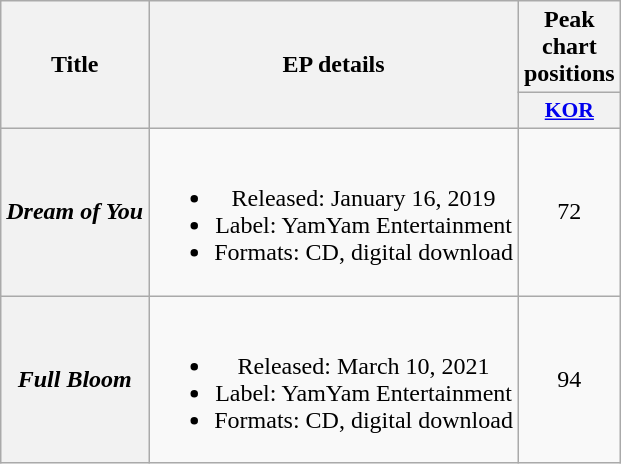<table class="wikitable plainrowheaders" style="text-align:center;">
<tr>
<th scope="col" rowspan="2">Title</th>
<th scope="col" rowspan="2">EP details</th>
<th scope="col" colspan="1">Peak chart positions</th>
</tr>
<tr>
<th scope="col" style="width:3em;font-size:90%;"><a href='#'>KOR</a><br></th>
</tr>
<tr>
<th scope="row"><em>Dream of You</em></th>
<td><br><ul><li>Released: January 16, 2019</li><li>Label: YamYam Entertainment</li><li>Formats: CD, digital download</li></ul></td>
<td>72</td>
</tr>
<tr>
<th scope="row"><em>Full Bloom</em></th>
<td><br><ul><li>Released: March 10, 2021</li><li>Label: YamYam Entertainment</li><li>Formats: CD, digital download</li></ul></td>
<td>94</td>
</tr>
</table>
